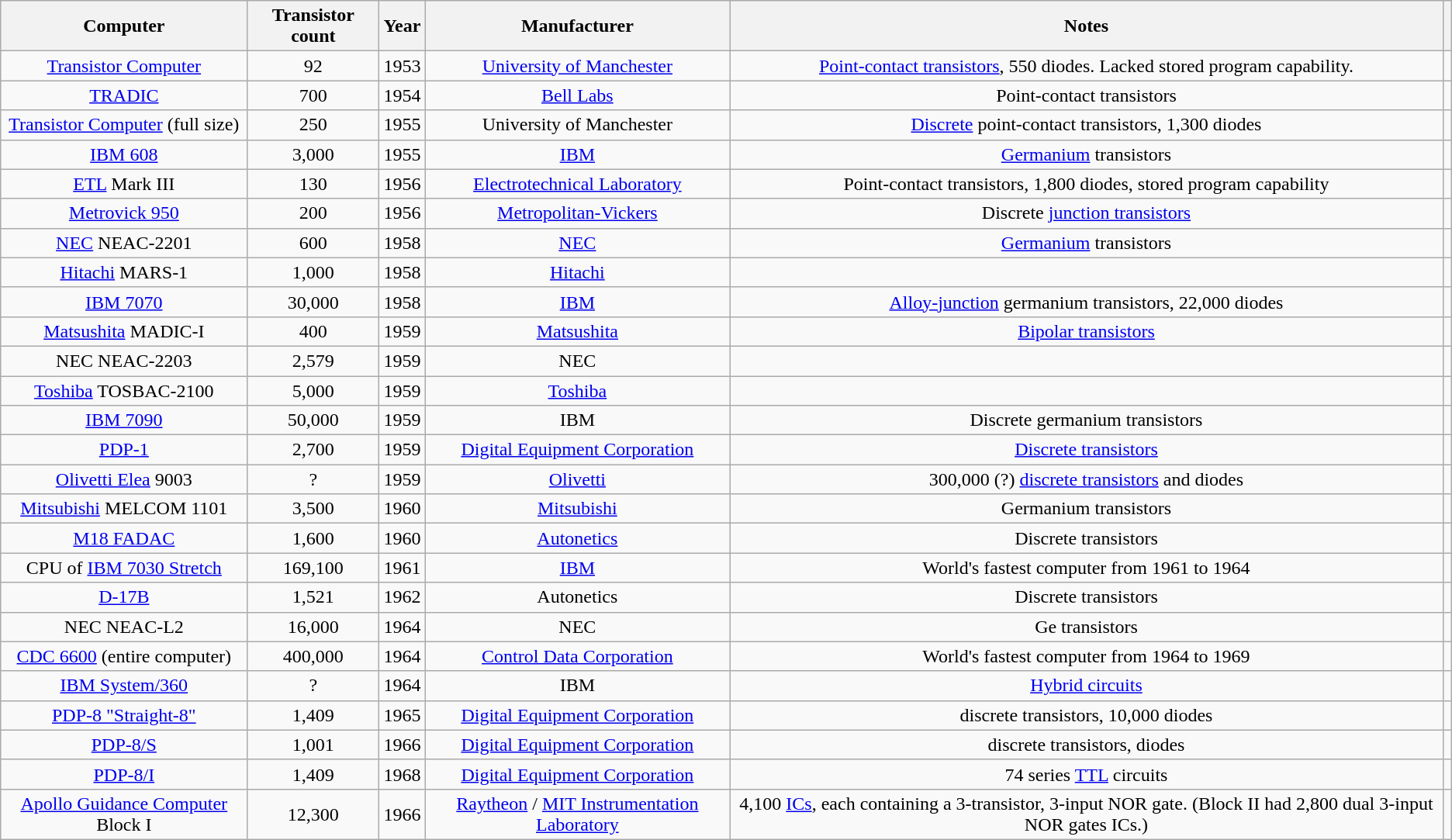<table class="wikitable sortable" style="text-align:center">
<tr>
<th>Computer</th>
<th data-sort-type="number">Transistor count</th>
<th>Year</th>
<th>Manufacturer</th>
<th>Notes</th>
<th class="unsortable"></th>
</tr>
<tr>
<td><a href='#'>Transistor Computer</a></td>
<td>92 </td>
<td>1953</td>
<td><a href='#'>University of Manchester</a></td>
<td><a href='#'>Point-contact transistors</a>, 550 diodes. Lacked stored program capability.</td>
<td></td>
</tr>
<tr>
<td><a href='#'>TRADIC</a></td>
<td>700</td>
<td>1954</td>
<td><a href='#'>Bell Labs</a></td>
<td>Point-contact transistors</td>
<td></td>
</tr>
<tr>
<td><a href='#'>Transistor Computer</a> (full size)</td>
<td>250 </td>
<td>1955</td>
<td>University of Manchester</td>
<td><a href='#'>Discrete</a> point-contact transistors, 1,300 diodes</td>
<td></td>
</tr>
<tr>
<td><a href='#'>IBM 608</a></td>
<td>3,000</td>
<td>1955</td>
<td><a href='#'>IBM</a></td>
<td><a href='#'>Germanium</a> transistors</td>
<td></td>
</tr>
<tr>
<td><a href='#'>ETL</a> Mark III</td>
<td>130</td>
<td>1956</td>
<td><a href='#'>Electrotechnical Laboratory</a></td>
<td>Point-contact transistors, 1,800 diodes, stored program capability</td>
<td></td>
</tr>
<tr>
<td><a href='#'>Metrovick 950</a></td>
<td>200</td>
<td>1956</td>
<td><a href='#'>Metropolitan-Vickers</a></td>
<td>Discrete <a href='#'>junction transistors</a></td>
<td></td>
</tr>
<tr>
<td><a href='#'>NEC</a> NEAC-2201</td>
<td>600</td>
<td>1958</td>
<td><a href='#'>NEC</a></td>
<td><a href='#'>Germanium</a> transistors</td>
<td></td>
</tr>
<tr>
<td><a href='#'>Hitachi</a> MARS-1</td>
<td>1,000</td>
<td>1958</td>
<td><a href='#'>Hitachi</a></td>
<td></td>
<td></td>
</tr>
<tr>
<td><a href='#'>IBM 7070</a></td>
<td>30,000</td>
<td>1958</td>
<td><a href='#'>IBM</a></td>
<td><a href='#'>Alloy-junction</a> germanium transistors, 22,000 diodes</td>
<td></td>
</tr>
<tr>
<td><a href='#'>Matsushita</a> MADIC-I</td>
<td>400</td>
<td>1959</td>
<td><a href='#'>Matsushita</a></td>
<td><a href='#'>Bipolar transistors</a></td>
<td></td>
</tr>
<tr>
<td>NEC NEAC-2203</td>
<td>2,579</td>
<td>1959</td>
<td>NEC</td>
<td></td>
<td></td>
</tr>
<tr>
<td><a href='#'>Toshiba</a> TOSBAC-2100</td>
<td>5,000</td>
<td>1959</td>
<td><a href='#'>Toshiba</a></td>
<td></td>
<td></td>
</tr>
<tr>
<td><a href='#'>IBM 7090</a></td>
<td>50,000</td>
<td>1959</td>
<td>IBM</td>
<td>Discrete germanium transistors</td>
<td></td>
</tr>
<tr>
<td><a href='#'>PDP-1</a></td>
<td>2,700</td>
<td>1959</td>
<td><a href='#'>Digital Equipment Corporation</a></td>
<td><a href='#'>Discrete transistors</a></td>
<td></td>
</tr>
<tr>
<td><a href='#'>Olivetti Elea</a> 9003</td>
<td>?</td>
<td>1959</td>
<td><a href='#'>Olivetti</a></td>
<td>300,000 (?) <a href='#'>discrete transistors</a> and diodes</td>
<td></td>
</tr>
<tr>
<td><a href='#'>Mitsubishi</a> MELCOM 1101</td>
<td>3,500</td>
<td>1960</td>
<td><a href='#'>Mitsubishi</a></td>
<td>Germanium transistors</td>
<td></td>
</tr>
<tr>
<td><a href='#'>M18 FADAC</a></td>
<td>1,600</td>
<td>1960</td>
<td><a href='#'>Autonetics</a></td>
<td>Discrete transistors</td>
<td></td>
</tr>
<tr>
<td>CPU of <a href='#'>IBM 7030 Stretch</a></td>
<td>169,100</td>
<td>1961</td>
<td><a href='#'>IBM</a></td>
<td>World's fastest computer from 1961 to 1964</td>
<td></td>
</tr>
<tr>
<td><a href='#'>D-17B</a></td>
<td>1,521</td>
<td>1962</td>
<td>Autonetics</td>
<td>Discrete transistors </td>
<td></td>
</tr>
<tr>
<td>NEC NEAC-L2</td>
<td>16,000</td>
<td>1964</td>
<td>NEC</td>
<td>Ge transistors</td>
<td></td>
</tr>
<tr>
<td><a href='#'>CDC 6600</a> (entire computer)</td>
<td>400,000</td>
<td>1964</td>
<td><a href='#'>Control Data Corporation</a></td>
<td>World's fastest computer from 1964 to 1969</td>
<td></td>
</tr>
<tr>
<td><a href='#'>IBM System/360</a></td>
<td>?</td>
<td>1964</td>
<td>IBM</td>
<td><a href='#'>Hybrid circuits</a></td>
<td></td>
</tr>
<tr>
<td><a href='#'>PDP-8 "Straight-8"</a></td>
<td>1,409 </td>
<td>1965</td>
<td><a href='#'>Digital Equipment Corporation</a></td>
<td>discrete transistors, 10,000 diodes</td>
<td></td>
</tr>
<tr>
<td><a href='#'>PDP-8/S</a></td>
<td>1,001</td>
<td>1966</td>
<td><a href='#'>Digital Equipment Corporation</a></td>
<td>discrete transistors, diodes</td>
<td></td>
</tr>
<tr>
<td><a href='#'>PDP-8/I</a></td>
<td>1,409 </td>
<td>1968</td>
<td><a href='#'>Digital Equipment Corporation</a></td>
<td>74 series <a href='#'>TTL</a> circuits</td>
<td></td>
</tr>
<tr>
<td><a href='#'>Apollo Guidance Computer</a> Block I</td>
<td>12,300</td>
<td>1966</td>
<td><a href='#'>Raytheon</a> / <a href='#'>MIT Instrumentation Laboratory</a></td>
<td>4,100 <a href='#'>ICs</a>, each containing a 3-transistor, 3-input NOR gate. (Block II had 2,800 dual 3-input NOR gates ICs.)</td>
<td></td>
</tr>
</table>
